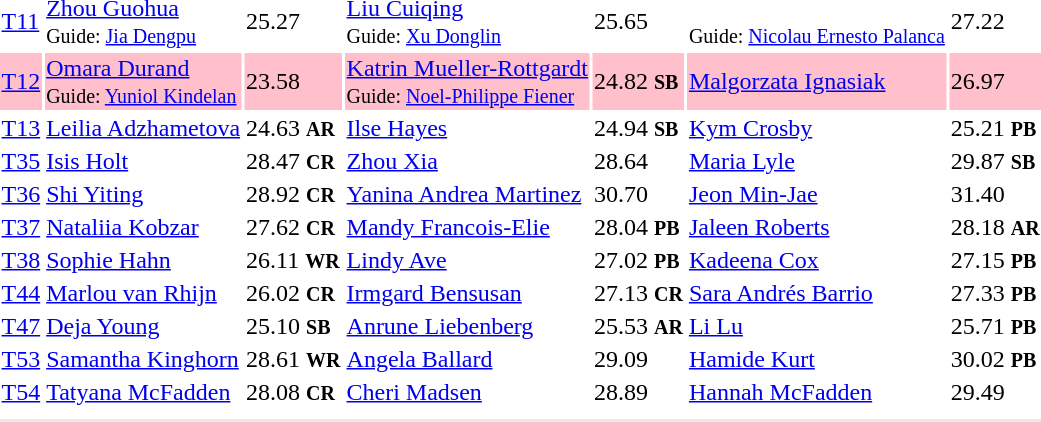<table>
<tr>
<td><a href='#'>T11</a></td>
<td><a href='#'>Zhou Guohua</a><br><small>Guide: <a href='#'>Jia Dengpu</a></small><br></td>
<td>25.27</td>
<td><a href='#'>Liu Cuiqing</a><br><small>Guide: <a href='#'>Xu Donglin</a></small><br></td>
<td>25.65</td>
<td><br><small>Guide: <a href='#'>Nicolau Ernesto Palanca</a></small><br></td>
<td>27.22</td>
</tr>
<tr bgcolor="#FFC0CB">
<td><a href='#'>T12</a></td>
<td><a href='#'>Omara Durand</a><br><small>Guide: <a href='#'>Yuniol Kindelan</a></small><br></td>
<td>23.58</td>
<td><a href='#'>Katrin Mueller-Rottgardt</a><br><small>Guide: <a href='#'>Noel-Philippe Fiener</a></small><br></td>
<td>24.82 <small><strong>SB</strong></small></td>
<td><a href='#'>Malgorzata Ignasiak</a><br></td>
<td>26.97</td>
</tr>
<tr>
<td><a href='#'>T13</a></td>
<td><a href='#'>Leilia Adzhametova</a><br></td>
<td>24.63 <small><strong>AR</strong></small></td>
<td><a href='#'>Ilse Hayes</a><br></td>
<td>24.94 <small><strong>SB</strong></small></td>
<td><a href='#'>Kym Crosby</a><br></td>
<td>25.21 <small><strong>PB</strong></small></td>
</tr>
<tr>
<td><a href='#'>T35</a></td>
<td><a href='#'>Isis Holt</a><br></td>
<td>28.47 <small><strong>CR</strong></small></td>
<td><a href='#'>Zhou Xia</a><br></td>
<td>28.64</td>
<td><a href='#'>Maria Lyle</a><br></td>
<td>29.87 <small><strong>SB</strong></small></td>
</tr>
<tr>
<td><a href='#'>T36</a></td>
<td><a href='#'>Shi Yiting</a><br></td>
<td>28.92 <small><strong>CR</strong></small></td>
<td><a href='#'>Yanina Andrea Martinez</a><br></td>
<td>30.70</td>
<td><a href='#'>Jeon Min-Jae</a><br></td>
<td>31.40</td>
</tr>
<tr>
<td><a href='#'>T37</a></td>
<td><a href='#'>Nataliia Kobzar</a><br></td>
<td>27.62 <small><strong>CR</strong></small></td>
<td><a href='#'>Mandy Francois-Elie</a><br></td>
<td>28.04 <small><strong>PB</strong></small></td>
<td><a href='#'>Jaleen Roberts</a><br></td>
<td>28.18 <small><strong>AR</strong></small></td>
</tr>
<tr>
<td><a href='#'>T38</a></td>
<td><a href='#'>Sophie Hahn</a><br></td>
<td>26.11 <small><strong>WR</strong></small></td>
<td><a href='#'>Lindy Ave</a><br></td>
<td>27.02 <small><strong>PB</strong></small></td>
<td><a href='#'>Kadeena Cox</a><br></td>
<td>27.15 <small><strong>PB</strong></small></td>
</tr>
<tr>
<td><a href='#'>T44</a></td>
<td><a href='#'>Marlou van Rhijn</a><br></td>
<td>26.02 <small><strong>CR</strong></small></td>
<td><a href='#'>Irmgard Bensusan</a><br></td>
<td>27.13 <small><strong>CR</strong></small></td>
<td><a href='#'>Sara Andrés Barrio</a><br></td>
<td>27.33 <small><strong>PB</strong></small></td>
</tr>
<tr>
<td><a href='#'>T47</a></td>
<td><a href='#'>Deja Young</a><br></td>
<td>25.10 <small><strong>SB</strong></small></td>
<td><a href='#'>Anrune Liebenberg</a><br></td>
<td>25.53 <small><strong>AR</strong></small></td>
<td><a href='#'>Li Lu</a><br></td>
<td>25.71 <small><strong>PB</strong></small></td>
</tr>
<tr>
<td><a href='#'>T53</a></td>
<td><a href='#'>Samantha Kinghorn</a><br></td>
<td>28.61 <small><strong>WR</strong></small></td>
<td><a href='#'>Angela Ballard</a><br></td>
<td>29.09</td>
<td><a href='#'>Hamide Kurt</a><br></td>
<td>30.02 <small><strong>PB</strong></small></td>
</tr>
<tr>
<td><a href='#'>T54</a></td>
<td><a href='#'>Tatyana McFadden</a><br></td>
<td>28.08 <small><strong>CR</strong></small></td>
<td><a href='#'>Cheri Madsen</a><br></td>
<td>28.89</td>
<td><a href='#'>Hannah McFadden</a><br></td>
<td>29.49</td>
</tr>
<tr>
<td colspan=7></td>
</tr>
<tr>
</tr>
<tr bgcolor= e8e8e8>
<td colspan=7></td>
</tr>
</table>
